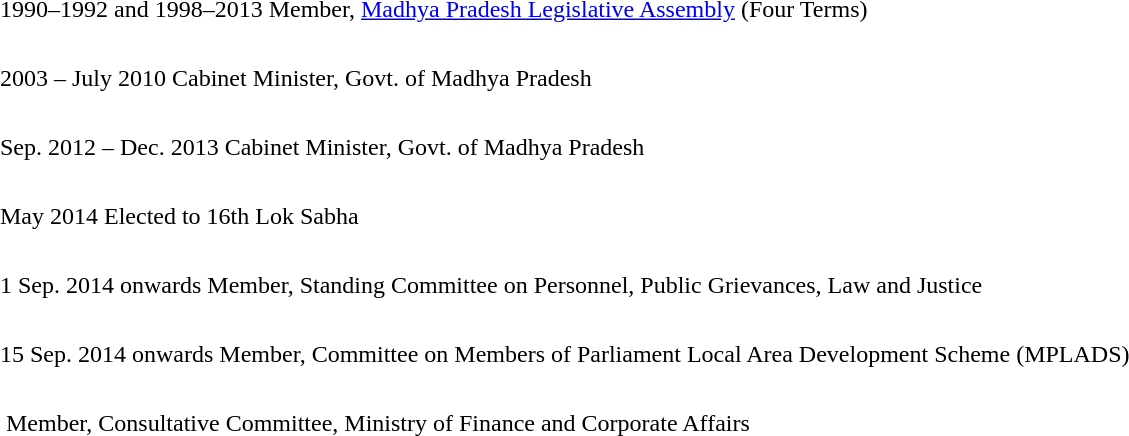<table>
<tr>
<td><br><table>
<tr>
<td>1990–1992 and 1998–2013</td>
<td>Member, <a href='#'>Madhya Pradesh Legislative Assembly</a> (Four Terms)</td>
</tr>
</table>
</td>
</tr>
<tr>
<td><br><table>
<tr>
<td>2003 – July 2010</td>
<td>Cabinet Minister, Govt. of Madhya Pradesh</td>
</tr>
</table>
</td>
</tr>
<tr>
<td><br><table>
<tr>
<td>Sep. 2012 – Dec. 2013</td>
<td>Cabinet Minister, Govt. of Madhya Pradesh</td>
</tr>
</table>
</td>
</tr>
<tr>
<td><br><table>
<tr>
<td>May 2014</td>
<td>Elected to 16th Lok Sabha</td>
</tr>
</table>
</td>
</tr>
<tr>
<td><br><table>
<tr>
<td>1 Sep. 2014 onwards</td>
<td>Member, Standing Committee on Personnel, Public Grievances, Law and Justice</td>
</tr>
</table>
</td>
</tr>
<tr>
<td><br><table>
<tr>
<td>15 Sep. 2014 onwards</td>
<td>Member, Committee on Members of Parliament Local Area Development Scheme (MPLADS)</td>
</tr>
</table>
</td>
</tr>
<tr>
<td><br><table>
<tr>
<td></td>
<td>Member, Consultative Committee, Ministry of Finance and Corporate Affairs</td>
</tr>
</table>
</td>
</tr>
</table>
